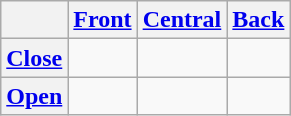<table class="wikitable" style="text-align:center">
<tr>
<th></th>
<th><a href='#'>Front</a></th>
<th><a href='#'>Central</a></th>
<th><a href='#'>Back</a></th>
</tr>
<tr>
<th><a href='#'>Close</a></th>
<td></td>
<td></td>
<td></td>
</tr>
<tr>
<th><a href='#'>Open</a></th>
<td></td>
<td></td>
<td></td>
</tr>
</table>
